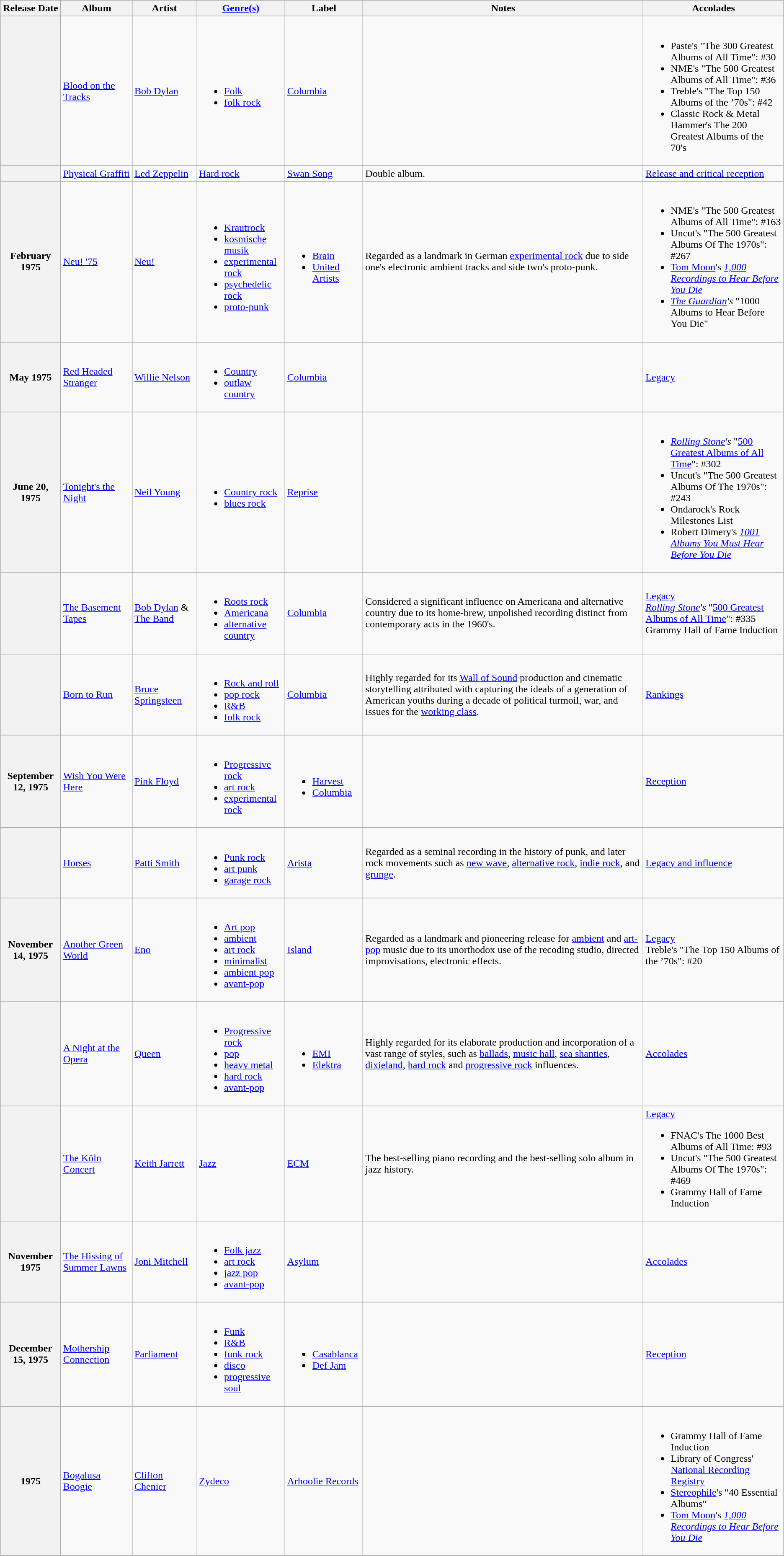<table class="wikitable sortable sticky-header" width="auto">
<tr>
<th scope="col">Release Date</th>
<th scope="col">Album</th>
<th>Artist</th>
<th scope="col"><a href='#'>Genre(s)</a></th>
<th scope="col">Label</th>
<th>Notes</th>
<th scope="col" class="unsortable">Accolades</th>
</tr>
<tr>
<th></th>
<td><a href='#'>Blood on the Tracks</a></td>
<td><a href='#'>Bob Dylan</a></td>
<td><br><ul><li><a href='#'>Folk</a></li><li><a href='#'>folk rock</a></li></ul></td>
<td><a href='#'>Columbia</a></td>
<td></td>
<td><br><ul><li>Paste's "The 300 Greatest Albums of All Time": #30</li><li>NME's "The 500 Greatest Albums of All Time": #36</li><li>Treble's "The Top 150 Albums of the ’70s": #42</li><li>Classic Rock & Metal Hammer's The 200 Greatest Albums of the 70's</li></ul></td>
</tr>
<tr>
<th></th>
<td><a href='#'>Physical Graffiti</a></td>
<td><a href='#'>Led Zeppelin</a></td>
<td><a href='#'>Hard rock</a></td>
<td><a href='#'>Swan Song</a></td>
<td>Double album.</td>
<td><a href='#'>Release and critical reception</a></td>
</tr>
<tr>
<th>February 1975</th>
<td><a href='#'>Neu! '75</a></td>
<td><a href='#'>Neu!</a></td>
<td><br><ul><li><a href='#'>Krautrock</a></li><li><a href='#'>kosmische musik</a></li><li><a href='#'>experimental rock</a></li><li><a href='#'>psychedelic rock</a></li><li><a href='#'>proto-punk</a></li></ul></td>
<td><br><ul><li><a href='#'>Brain</a></li><li><a href='#'>United Artists</a></li></ul></td>
<td>Regarded as a landmark in  German <a href='#'>experimental rock</a> due to side one's electronic ambient tracks and side two's proto-punk.</td>
<td><br><ul><li>NME's "The 500 Greatest Albums of All Time": #163</li><li>Uncut's "The 500 Greatest Albums Of The 1970s": #267</li><li><a href='#'>Tom Moon</a>'s <em><a href='#'>1,000 Recordings to Hear Before You Die</a></em></li><li><em><a href='#'>The Guardian</a>'s</em> "1000 Albums to Hear Before You Die"</li></ul></td>
</tr>
<tr>
<th>May 1975</th>
<td><a href='#'>Red Headed Stranger</a></td>
<td><a href='#'>Willie Nelson</a></td>
<td><br><ul><li><a href='#'>Country</a></li><li><a href='#'>outlaw country</a></li></ul></td>
<td><a href='#'>Columbia</a></td>
<td></td>
<td><a href='#'>Legacy</a></td>
</tr>
<tr>
<th>June 20, 1975</th>
<td><a href='#'>Tonight's the Night</a></td>
<td><a href='#'>Neil Young</a></td>
<td><br><ul><li><a href='#'>Country rock</a></li><li><a href='#'>blues rock</a></li></ul></td>
<td><a href='#'>Reprise</a></td>
<td></td>
<td><br><ul><li><em><a href='#'>Rolling Stone</a>'s</em> "<a href='#'>500 Greatest Albums of All Time</a>": #302</li><li>Uncut's "The 500 Greatest Albums Of The 1970s": #243</li><li>Ondarock's Rock Milestones List</li><li>Robert Dimery's <em><a href='#'>1001 Albums You Must Hear Before You Die</a></em></li></ul></td>
</tr>
<tr>
<th></th>
<td><a href='#'>The Basement Tapes</a></td>
<td><a href='#'>Bob Dylan</a> & <a href='#'>The Band</a></td>
<td><br><ul><li><a href='#'>Roots rock</a></li><li><a href='#'>Americana</a></li><li><a href='#'>alternative country</a></li></ul></td>
<td><a href='#'>Columbia</a></td>
<td>Considered a significant influence on Americana and alternative country due to its home-brew, unpolished recording distinct from contemporary acts in the 1960's.</td>
<td><a href='#'>Legacy</a><br><em><a href='#'>Rolling Stone</a>'s</em> "<a href='#'>500 Greatest Albums of All Time</a>": #335<br>Grammy Hall of Fame Induction</td>
</tr>
<tr>
<th></th>
<td><a href='#'>Born to Run</a></td>
<td><a href='#'>Bruce Springsteen</a></td>
<td><br><ul><li><a href='#'>Rock and roll</a></li><li><a href='#'>pop rock</a></li><li><a href='#'>R&B</a></li><li><a href='#'>folk rock</a></li></ul></td>
<td><a href='#'>Columbia</a></td>
<td>Highly regarded for its <a href='#'>Wall of Sound</a> production and cinematic storytelling attributed with capturing the ideals of a generation of American youths during a decade of political turmoil, war, and issues for the <a href='#'>working class</a>.</td>
<td><a href='#'>Rankings</a></td>
</tr>
<tr>
<th>September 12, 1975</th>
<td><a href='#'>Wish You Were Here</a></td>
<td><a href='#'>Pink Floyd</a></td>
<td><br><ul><li><a href='#'>Progressive rock</a></li><li><a href='#'>art rock</a></li><li><a href='#'>experimental rock</a></li></ul></td>
<td><br><ul><li><a href='#'>Harvest</a></li><li><a href='#'>Columbia</a></li></ul></td>
<td></td>
<td><a href='#'>Reception</a></td>
</tr>
<tr>
<th></th>
<td><a href='#'>Horses</a></td>
<td><a href='#'>Patti Smith</a></td>
<td><br><ul><li><a href='#'>Punk rock</a></li><li><a href='#'>art punk</a></li><li><a href='#'>garage rock</a></li></ul></td>
<td><a href='#'>Arista</a></td>
<td>Regarded as a seminal recording in the history of punk, and later rock movements such as <a href='#'>new wave</a>, <a href='#'>alternative rock</a>, <a href='#'>indie rock</a>, and <a href='#'>grunge</a>.</td>
<td><a href='#'>Legacy and influence</a></td>
</tr>
<tr>
<th>November 14, 1975</th>
<td><a href='#'>Another Green World</a></td>
<td><a href='#'>Eno</a></td>
<td><br><ul><li><a href='#'>Art pop</a></li><li><a href='#'>ambient</a></li><li><a href='#'>art rock</a></li><li><a href='#'>minimalist</a></li><li><a href='#'>ambient pop</a></li><li><a href='#'>avant-pop</a></li></ul></td>
<td><a href='#'>Island</a></td>
<td>Regarded as a landmark and pioneering release for <a href='#'>ambient</a> and <a href='#'>art-pop</a> music due to its unorthodox use of the recoding studio, directed improvisations, electronic effects.</td>
<td><a href='#'>Legacy</a><br>Treble's "The Top 150 Albums of the ’70s": #20</td>
</tr>
<tr>
<th></th>
<td><a href='#'>A Night at the Opera</a></td>
<td><a href='#'>Queen</a></td>
<td><br><ul><li><a href='#'>Progressive rock</a></li><li><a href='#'>pop</a></li><li><a href='#'>heavy metal</a></li><li><a href='#'>hard rock</a></li><li><a href='#'>avant-pop</a></li></ul></td>
<td><br><ul><li><a href='#'>EMI</a></li><li><a href='#'>Elektra</a></li></ul></td>
<td>Highly regarded for its elaborate production and incorporation of a vast range of styles, such as <a href='#'>ballads</a>, <a href='#'>music hall</a>, <a href='#'>sea shanties</a>, <a href='#'>dixieland</a>, <a href='#'>hard rock</a> and <a href='#'>progressive rock</a> influences.</td>
<td><a href='#'>Accolades</a></td>
</tr>
<tr>
<th></th>
<td><a href='#'>The Köln Concert</a></td>
<td><a href='#'>Keith Jarrett</a></td>
<td><a href='#'>Jazz</a></td>
<td><a href='#'>ECM</a></td>
<td>The best-selling piano recording and the best-selling solo album in jazz history.</td>
<td><a href='#'>Legacy</a><br><ul><li>FNAC's The 1000 Best Albums of All Time: #93</li><li>Uncut's "The 500 Greatest Albums Of The 1970s": #469</li><li>Grammy Hall of Fame Induction</li></ul></td>
</tr>
<tr>
<th>November 1975</th>
<td><a href='#'>The Hissing of Summer Lawns</a></td>
<td><a href='#'>Joni Mitchell</a></td>
<td><br><ul><li><a href='#'>Folk jazz</a></li><li><a href='#'>art rock</a></li><li><a href='#'>jazz pop</a></li><li><a href='#'>avant-pop</a></li></ul></td>
<td><a href='#'>Asylum</a></td>
<td></td>
<td><a href='#'>Accolades</a></td>
</tr>
<tr>
<th>December 15, 1975</th>
<td><a href='#'>Mothership Connection</a></td>
<td><a href='#'>Parliament</a></td>
<td><br><ul><li><a href='#'>Funk</a></li><li><a href='#'>R&B</a></li><li><a href='#'>funk rock</a></li><li><a href='#'>disco</a></li><li><a href='#'>progressive soul</a></li></ul></td>
<td><br><ul><li><a href='#'>Casablanca</a></li><li><a href='#'>Def Jam</a></li></ul></td>
<td></td>
<td><a href='#'>Reception</a></td>
</tr>
<tr>
<th>1975</th>
<td><a href='#'>Bogalusa Boogie</a></td>
<td><a href='#'>Clifton Chenier</a></td>
<td><a href='#'>Zydeco</a></td>
<td><a href='#'>Arhoolie Records</a></td>
<td></td>
<td><br><ul><li>Grammy Hall of Fame Induction</li><li>Library of Congress' <a href='#'>National Recording Registry</a></li><li><a href='#'>Stereophile</a>'s "40 Essential Albums"</li><li><a href='#'>Tom Moon</a>'s <em><a href='#'>1,000 Recordings to Hear Before You Die</a></em></li></ul></td>
</tr>
</table>
